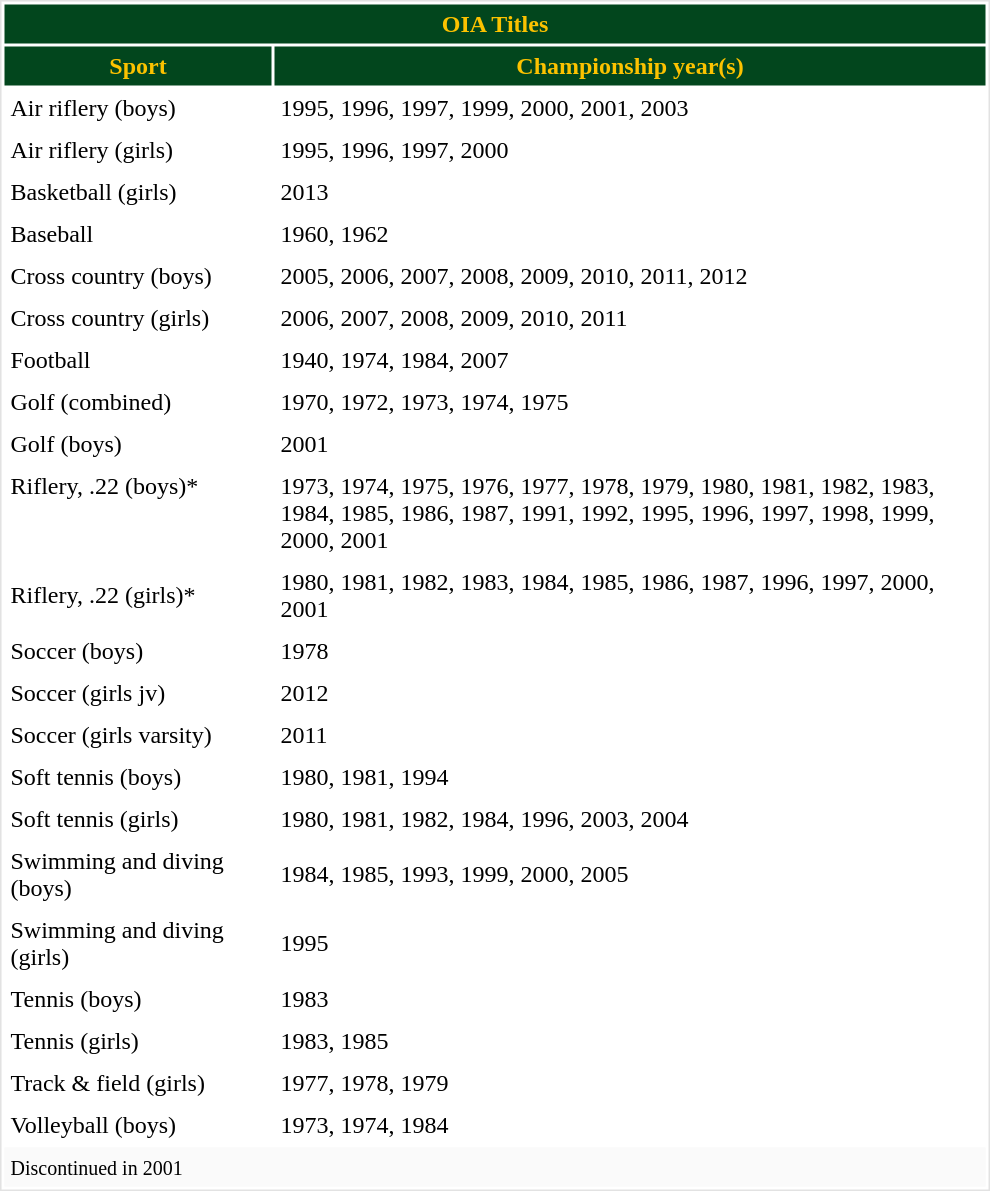<table cellpadding="4" style="width: 660px; border:1px solid #e2e2e2; margin-bottom: 15px;">
<tr>
<td colspan="2" style="text-align: center; background: #02461D; color: #FCC200;"><strong>OIA Titles</strong></td>
</tr>
<tr>
<td style="text-align: center; background: #02461D; color: #FCC200; width: 170px;"><strong>Sport</strong></td>
<td style="text-align: center; background: #02461D; color: #FCC200;"><strong>Championship year(s)</strong></td>
</tr>
<tr>
<td>Air riflery (boys)</td>
<td>1995, 1996, 1997, 1999, 2000, 2001, 2003</td>
</tr>
<tr>
<td>Air riflery (girls)</td>
<td>1995, 1996, 1997, 2000</td>
</tr>
<tr>
<td>Basketball (girls)</td>
<td>2013</td>
</tr>
<tr>
<td>Baseball</td>
<td>1960, 1962</td>
</tr>
<tr>
<td>Cross country (boys)</td>
<td>2005, 2006, 2007, 2008, 2009, 2010, 2011, 2012</td>
</tr>
<tr>
<td>Cross country (girls)</td>
<td>2006, 2007, 2008, 2009, 2010, 2011</td>
</tr>
<tr>
<td>Football</td>
<td>1940, 1974, 1984, 2007</td>
</tr>
<tr>
<td>Golf (combined)</td>
<td>1970, 1972, 1973, 1974, 1975</td>
</tr>
<tr>
<td>Golf (boys)</td>
<td>2001</td>
</tr>
<tr>
<td valign="top">Riflery, .22 (boys)*</td>
<td>1973, 1974, 1975, 1976, 1977, 1978, 1979, 1980, 1981, 1982, 1983, 1984, 1985, 1986, 1987, 1991, 1992, 1995, 1996, 1997, 1998, 1999, 2000, 2001</td>
</tr>
<tr>
<td>Riflery, .22 (girls)*</td>
<td>1980, 1981, 1982, 1983, 1984, 1985, 1986, 1987, 1996, 1997, 2000, 2001</td>
</tr>
<tr>
<td>Soccer (boys)</td>
<td>1978</td>
</tr>
<tr>
<td>Soccer (girls jv)</td>
<td>2012</td>
</tr>
<tr>
<td>Soccer (girls varsity)</td>
<td>2011</td>
</tr>
<tr>
<td>Soft tennis (boys)</td>
<td>1980, 1981, 1994</td>
</tr>
<tr>
<td>Soft tennis (girls)</td>
<td>1980, 1981, 1982, 1984, 1996, 2003, 2004</td>
</tr>
<tr>
<td>Swimming and diving (boys)</td>
<td>1984, 1985, 1993, 1999, 2000, 2005</td>
</tr>
<tr>
<td>Swimming and diving (girls)</td>
<td>1995</td>
</tr>
<tr>
<td>Tennis (boys)</td>
<td>1983</td>
</tr>
<tr>
<td>Tennis (girls)</td>
<td>1983, 1985</td>
</tr>
<tr>
<td>Track & field (girls)</td>
<td>1977, 1978, 1979</td>
</tr>
<tr>
<td>Volleyball (boys)</td>
<td>1973, 1974, 1984</td>
</tr>
<tr>
<td colspan="2" style="background-color:#fafafa;"><small> Discontinued in 2001</small></td>
</tr>
</table>
